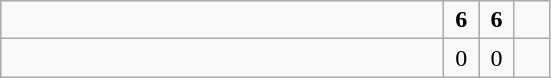<table class="wikitable">
<tr>
<td style="width:18em"><strong></strong></td>
<td align=center style="width:1em"><strong>6</strong></td>
<td align=center style="width:1em"><strong>6</strong></td>
<td align=center style="width:1em"></td>
</tr>
<tr>
<td style="width:18em"></td>
<td align=center style="width:1em">0</td>
<td align=center style="width:1em">0</td>
<td align=center style="width:1em"></td>
</tr>
</table>
